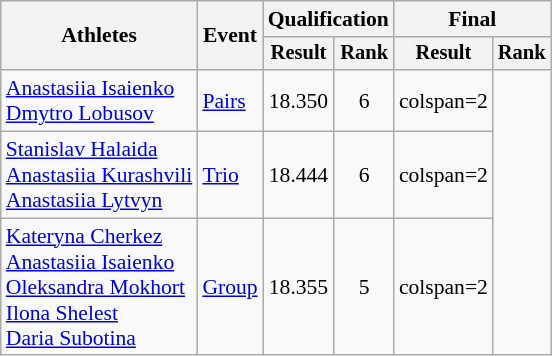<table class=wikitable style="font-size:90%">
<tr>
<th rowspan="2">Athletes</th>
<th rowspan="2">Event</th>
<th colspan="2">Qualification</th>
<th colspan="2">Final</th>
</tr>
<tr style="font-size:95%">
<th>Result</th>
<th>Rank</th>
<th>Result</th>
<th>Rank</th>
</tr>
<tr align=center>
<td align=left><a href='#'>Anastasiia Isaienko</a><br><a href='#'>Dmytro Lobusov</a></td>
<td align=left><a href='#'>Pairs</a></td>
<td>18.350</td>
<td>6</td>
<td>colspan=2 </td>
</tr>
<tr align=center>
<td align=left><a href='#'>Stanislav Halaida</a><br><a href='#'>Anastasiia Kurashvili</a><br><a href='#'>Anastasiia Lytvyn</a></td>
<td align=left><a href='#'>Trio</a></td>
<td>18.444</td>
<td>6</td>
<td>colspan=2 </td>
</tr>
<tr align=center>
<td align=left><a href='#'>Kateryna Cherkez</a><br><a href='#'>Anastasiia Isaienko</a><br><a href='#'>Oleksandra Mokhort</a><br><a href='#'>Ilona Shelest</a><br><a href='#'>Daria Subotina</a></td>
<td align=left><a href='#'>Group</a></td>
<td>18.355</td>
<td>5</td>
<td>colspan=2 </td>
</tr>
</table>
